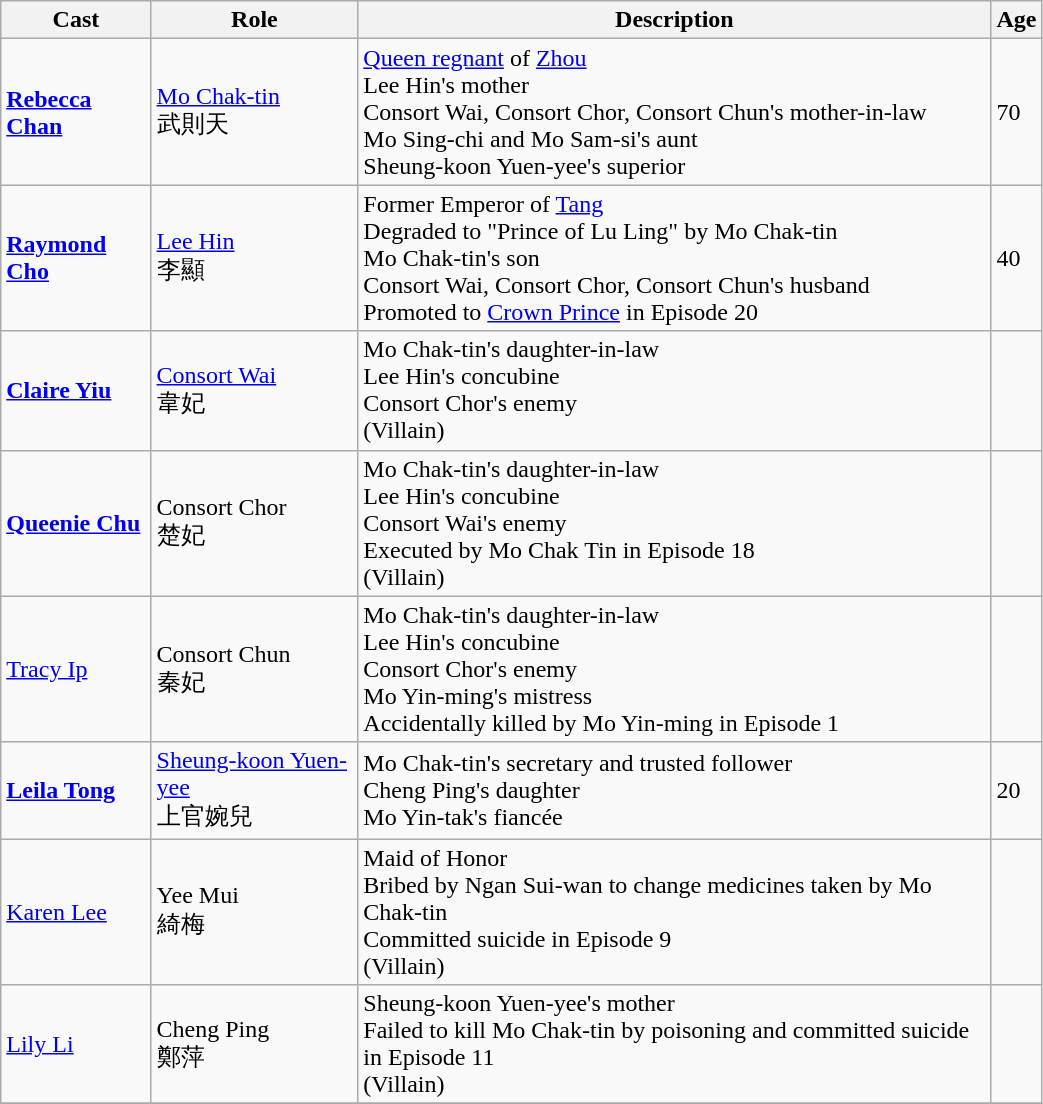<table class="wikitable" width="55%">
<tr>
<th>Cast</th>
<th>Role</th>
<th>Description</th>
<th>Age</th>
</tr>
<tr>
<td><strong><a href='#'>Rebecca Chan</a></strong></td>
<td><a href='#'>Mo Chak-tin</a><br>武則天</td>
<td><a href='#'>Queen regnant</a> of <a href='#'>Zhou</a><br>Lee Hin's mother<br>Consort Wai, Consort Chor, Consort Chun's mother-in-law<br>Mo Sing-chi and Mo Sam-si's aunt<br>Sheung-koon Yuen-yee's superior</td>
<td>70</td>
</tr>
<tr>
<td><strong><a href='#'>Raymond Cho</a></strong></td>
<td><a href='#'>Lee Hin</a><br>李顯</td>
<td>Former Emperor of <a href='#'>Tang</a><br>Degraded to "Prince of Lu Ling" by Mo Chak-tin<br>Mo Chak-tin's son<br>Consort Wai, Consort Chor, Consort Chun's husband<br>Promoted to <a href='#'>Crown Prince</a> in Episode 20</td>
<td>40</td>
</tr>
<tr>
<td><strong><a href='#'>Claire Yiu</a></strong></td>
<td><a href='#'>Consort Wai</a><br>韋妃</td>
<td>Mo Chak-tin's daughter-in-law<br>Lee Hin's concubine<br>Consort Chor's enemy<br>(Villain)</td>
<td></td>
</tr>
<tr>
<td><strong><a href='#'>Queenie Chu</a></strong></td>
<td>Consort Chor<br>楚妃</td>
<td>Mo Chak-tin's daughter-in-law<br>Lee Hin's concubine<br>Consort Wai's enemy<br>Executed by Mo Chak Tin in Episode 18<br>(Villain)</td>
<td></td>
</tr>
<tr>
<td><a href='#'>Tracy Ip</a></td>
<td>Consort Chun<br>秦妃</td>
<td>Mo Chak-tin's daughter-in-law<br>Lee Hin's concubine<br>Consort Chor's enemy<br>Mo Yin-ming's mistress<br>Accidentally killed by Mo Yin-ming in Episode 1</td>
<td></td>
</tr>
<tr>
<td><strong><a href='#'>Leila Tong</a></strong></td>
<td><a href='#'>Sheung-koon Yuen-yee</a><br>上官婉兒</td>
<td>Mo Chak-tin's secretary and trusted follower<br>Cheng Ping's daughter<br>Mo Yin-tak's fiancée</td>
<td>20</td>
</tr>
<tr>
<td><a href='#'>Karen Lee</a></td>
<td>Yee Mui<br>綺梅</td>
<td>Maid of Honor<br>Bribed by Ngan Sui-wan to change medicines taken by Mo Chak-tin<br>Committed suicide in Episode 9<br>(Villain)</td>
<td></td>
</tr>
<tr>
<td><a href='#'>Lily Li</a></td>
<td>Cheng Ping<br>鄭萍</td>
<td>Sheung-koon Yuen-yee's mother<br>Failed to kill Mo Chak-tin by poisoning and committed suicide in Episode 11<br>(Villain)</td>
<td></td>
</tr>
<tr>
</tr>
</table>
